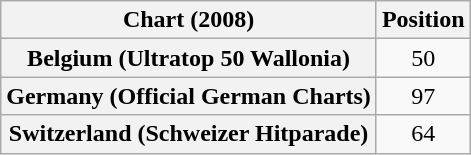<table class="wikitable sortable plainrowheaders" style="text-align:center">
<tr>
<th scope="col">Chart (2008)</th>
<th scope="col">Position</th>
</tr>
<tr>
<th scope="row">Belgium (Ultratop 50 Wallonia)</th>
<td style="text-align:center;">50</td>
</tr>
<tr>
<th scope="row">Germany (Official German Charts)</th>
<td style="text-align:center;">97</td>
</tr>
<tr>
<th scope="row">Switzerland (Schweizer Hitparade)</th>
<td style="text-align:center;">64</td>
</tr>
</table>
